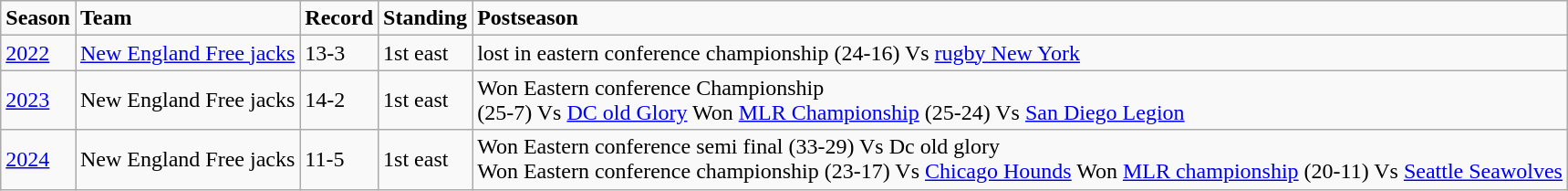<table class="wikitable">
<tr>
<td><strong>Season</strong></td>
<td><strong>Team</strong></td>
<td><strong>Record</strong></td>
<td><strong>Standing</strong></td>
<td><strong>Postseason</strong></td>
</tr>
<tr>
<td><a href='#'>2022</a></td>
<td><a href='#'>New England Free jacks</a></td>
<td>13-3</td>
<td>1st east</td>
<td>lost in eastern conference championship (24-16) Vs <a href='#'>rugby New York</a></td>
</tr>
<tr>
<td><a href='#'>2023</a></td>
<td>New England Free jacks</td>
<td>14-2</td>
<td>1st east</td>
<td>Won Eastern conference Championship<br>(25-7) Vs <a href='#'>DC old Glory</a> 
Won <a href='#'>MLR Championship</a> (25-24) Vs <a href='#'>San Diego Legion</a></td>
</tr>
<tr>
<td><a href='#'>2024</a></td>
<td>New England Free jacks</td>
<td>11-5</td>
<td>1st east</td>
<td>Won Eastern conference semi final         (33-29) Vs Dc old glory<br>Won Eastern conference championship (23-17) Vs <a href='#'>Chicago Hounds</a> 
Won <a href='#'>MLR championship</a> (20-11) Vs <a href='#'>Seattle Seawolves</a></td>
</tr>
</table>
